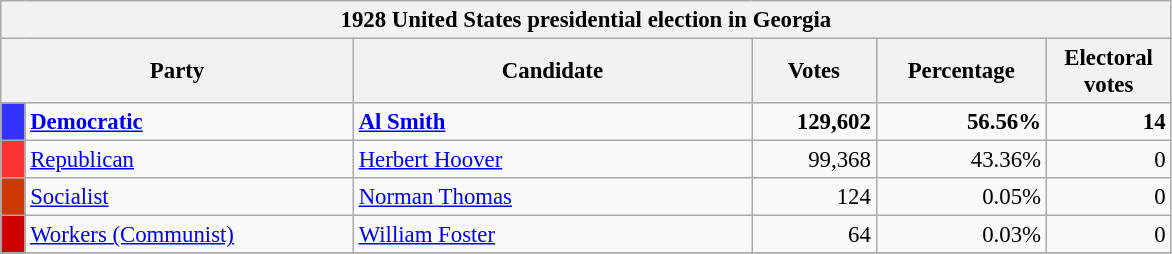<table class="wikitable" style="font-size: 95%;">
<tr>
<th colspan="6">1928  United States presidential election in Georgia</th>
</tr>
<tr>
<th colspan="2" style="width: 15em">Party</th>
<th style="width: 17em">Candidate</th>
<th style="width: 5em">Votes</th>
<th style="width: 7em">Percentage</th>
<th style="width: 5em">Electoral votes</th>
</tr>
<tr>
<th style="background-color:#3333FF; width: 3px"></th>
<td style="width: 130px"><strong><a href='#'>Democratic</a></strong></td>
<td><strong><a href='#'>Al Smith</a></strong></td>
<td align="right"><strong>129,602</strong></td>
<td align="right"><strong>56.56%</strong></td>
<td align="right"><strong>14</strong></td>
</tr>
<tr>
<th style="background-color:#FF3333; width: 3px"></th>
<td style="width: 130px"><a href='#'>Republican</a></td>
<td><a href='#'>Herbert Hoover</a></td>
<td align="right">99,368</td>
<td align="right">43.36%</td>
<td align="right">0</td>
</tr>
<tr>
<th style="background-color:#CD3700; width: 3px"></th>
<td style="width: 130px"><a href='#'>Socialist</a></td>
<td><a href='#'>Norman Thomas</a></td>
<td align="right">124</td>
<td align="right">0.05%</td>
<td align="right">0</td>
</tr>
<tr>
<th style="background-color:#c00; width: 3px"></th>
<td style="width: 130px"><a href='#'>Workers (Communist)</a></td>
<td><a href='#'>William Foster</a></td>
<td align="right">64</td>
<td align="right">0.03%</td>
<td align="right">0</td>
</tr>
<tr>
</tr>
</table>
